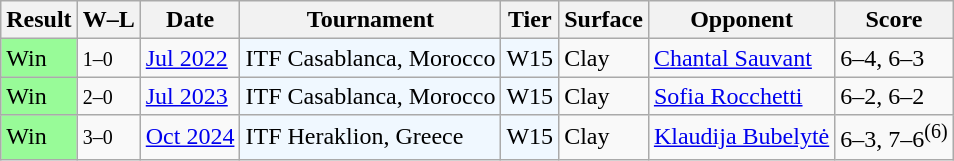<table class="sortable wikitable">
<tr>
<th>Result</th>
<th class="unsortable">W–L</th>
<th>Date</th>
<th>Tournament</th>
<th>Tier</th>
<th>Surface</th>
<th>Opponent</th>
<th class="unsortable">Score</th>
</tr>
<tr>
<td style="background:#98fb98;">Win</td>
<td><small>1–0</small></td>
<td><a href='#'>Jul 2022</a></td>
<td style="background:#f0f8ff;">ITF Casablanca, Morocco</td>
<td style="background:#f0f8ff;">W15</td>
<td>Clay</td>
<td> <a href='#'>Chantal Sauvant</a></td>
<td>6–4, 6–3</td>
</tr>
<tr>
<td style="background:#98fb98;">Win</td>
<td><small>2–0</small></td>
<td><a href='#'>Jul 2023</a></td>
<td style="background:#f0f8ff;">ITF Casablanca, Morocco</td>
<td style="background:#f0f8ff;">W15</td>
<td>Clay</td>
<td> <a href='#'>Sofia Rocchetti</a></td>
<td>6–2, 6–2</td>
</tr>
<tr>
<td style="background:#98fb98;">Win</td>
<td><small>3–0</small></td>
<td><a href='#'>Oct 2024</a></td>
<td style="background:#f0f8ff;">ITF Heraklion, Greece</td>
<td style="background:#f0f8ff;">W15</td>
<td>Clay</td>
<td> <a href='#'>Klaudija Bubelytė</a></td>
<td>6–3, 7–6<sup>(6)</sup></td>
</tr>
</table>
